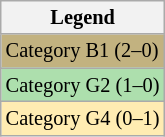<table class="wikitable" style="font-size:85%;">
<tr>
<th>Legend</th>
</tr>
<tr bgcolor="#C2B280">
<td>Category B1 (2–0)</td>
</tr>
<tr bgcolor="#ADDFAD">
<td>Category G2 (1–0)</td>
</tr>
<tr bgcolor="#ffecb2">
<td>Category G4 (0–1)</td>
</tr>
</table>
